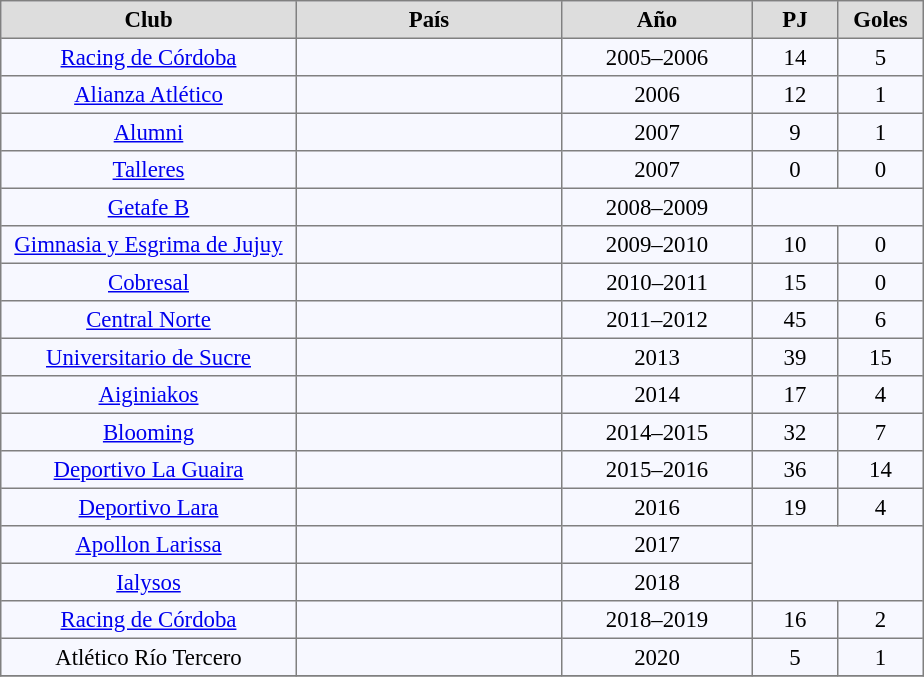<table align="center" bgcolor="#f7f8ff" cellpadding="3" cellspacing="0" border="1" style="font-size: 95%; border: gray solid 1px; border-collapse: collapse; text-align:center;">
<tr style="background:#DDDDDD; color:black;">
<th width="190">Club</th>
<th width="170">País</th>
<th width="120">Año</th>
<th width="50">PJ</th>
<th width="50">Goles</th>
</tr>
<tr>
<td><a href='#'>Racing de Córdoba</a></td>
<td></td>
<td>2005–2006</td>
<td>14</td>
<td>5</td>
</tr>
<tr>
<td><a href='#'>Alianza Atlético</a></td>
<td></td>
<td>2006</td>
<td>12</td>
<td>1</td>
</tr>
<tr>
<td><a href='#'>Alumni</a></td>
<td></td>
<td>2007</td>
<td>9</td>
<td>1</td>
</tr>
<tr>
<td><a href='#'>Talleres</a></td>
<td></td>
<td>2007</td>
<td>0</td>
<td>0</td>
</tr>
<tr>
<td><a href='#'>Getafe B</a></td>
<td></td>
<td>2008–2009</td>
</tr>
<tr>
<td><a href='#'>Gimnasia y Esgrima de Jujuy</a></td>
<td></td>
<td>2009–2010</td>
<td>10</td>
<td>0</td>
</tr>
<tr>
<td><a href='#'>Cobresal</a></td>
<td></td>
<td>2010–2011</td>
<td>15</td>
<td>0</td>
</tr>
<tr>
<td><a href='#'>Central Norte</a></td>
<td></td>
<td>2011–2012</td>
<td>45</td>
<td>6</td>
</tr>
<tr>
<td><a href='#'>Universitario de Sucre</a></td>
<td></td>
<td>2013</td>
<td>39</td>
<td>15</td>
</tr>
<tr>
<td><a href='#'>Aiginiakos</a></td>
<td></td>
<td>2014</td>
<td>17</td>
<td>4</td>
</tr>
<tr>
<td><a href='#'>Blooming</a></td>
<td></td>
<td>2014–2015</td>
<td>32</td>
<td>7</td>
</tr>
<tr>
<td><a href='#'>Deportivo La Guaira</a></td>
<td></td>
<td>2015–2016</td>
<td>36</td>
<td>14</td>
</tr>
<tr>
<td><a href='#'>Deportivo Lara</a></td>
<td></td>
<td>2016</td>
<td>19</td>
<td>4</td>
</tr>
<tr>
<td><a href='#'>Apollon Larissa</a></td>
<td></td>
<td>2017</td>
</tr>
<tr>
<td><a href='#'>Ialysos</a></td>
<td></td>
<td>2018</td>
</tr>
<tr>
<td><a href='#'>Racing de Córdoba</a></td>
<td></td>
<td>2018–2019</td>
<td>16</td>
<td>2</td>
</tr>
<tr>
<td>Atlético Río Tercero</td>
<td></td>
<td>2020</td>
<td>5</td>
<td>1</td>
</tr>
<tr>
</tr>
</table>
